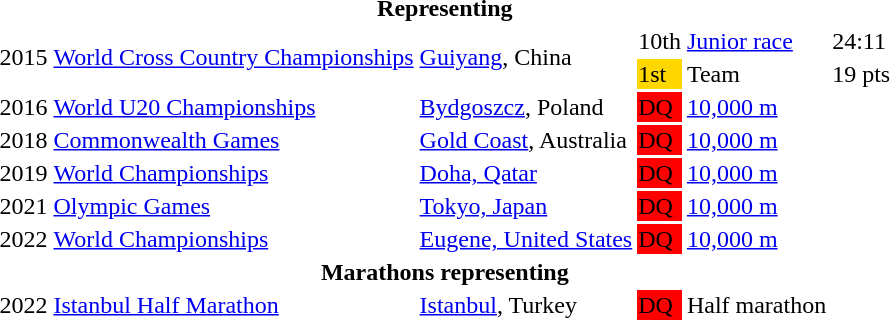<table>
<tr>
<th colspan="6">Representing </th>
</tr>
<tr>
<td rowspan=2>2015</td>
<td rowspan=2><a href='#'>World Cross Country Championships</a></td>
<td rowspan=2><a href='#'>Guiyang</a>, China</td>
<td>10th</td>
<td><a href='#'>Junior race</a></td>
<td>24:11</td>
</tr>
<tr>
<td bgcolor=gold>1st</td>
<td>Team</td>
<td>19 pts</td>
</tr>
<tr>
<td>2016</td>
<td><a href='#'>World U20 Championships</a></td>
<td><a href='#'>Bydgoszcz</a>, Poland</td>
<td bgcolor=red>DQ</td>
<td><a href='#'>10,000 m</a></td>
<td></td>
</tr>
<tr>
<td>2018</td>
<td><a href='#'>Commonwealth Games</a></td>
<td><a href='#'>Gold Coast</a>, Australia</td>
<td bgcolor=red>DQ</td>
<td><a href='#'>10,000 m</a></td>
<td></td>
</tr>
<tr>
<td>2019</td>
<td><a href='#'>World Championships</a></td>
<td><a href='#'>Doha, Qatar</a></td>
<td bgcolor=red>DQ</td>
<td><a href='#'>10,000 m</a></td>
<td></td>
</tr>
<tr>
<td>2021</td>
<td><a href='#'>Olympic Games</a></td>
<td><a href='#'>Tokyo, Japan</a></td>
<td bgcolor=red>DQ</td>
<td><a href='#'>10,000 m</a></td>
<td></td>
</tr>
<tr>
<td>2022</td>
<td><a href='#'>World Championships</a></td>
<td><a href='#'>Eugene, United States</a></td>
<td bgcolor=red>DQ</td>
<td><a href='#'>10,000 m</a></td>
<td></td>
</tr>
<tr>
<th colspan="6">Marathons representing </th>
</tr>
<tr>
<td>2022</td>
<td><a href='#'>Istanbul Half Marathon</a></td>
<td><a href='#'>Istanbul</a>, Turkey</td>
<td bgcolor=red>DQ</td>
<td>Half marathon</td>
<td></td>
</tr>
</table>
